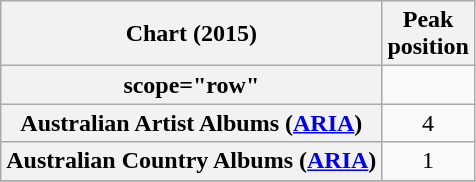<table class="wikitable sortable plainrowheaders">
<tr>
<th scope="col">Chart (2015)</th>
<th scope="col">Peak<br>position</th>
</tr>
<tr>
<th>scope="row"</th>
</tr>
<tr>
<th scope="row">Australian Artist Albums (<a href='#'>ARIA</a>)</th>
<td align="center">4</td>
</tr>
<tr>
<th scope="row">Australian Country Albums (<a href='#'>ARIA</a>)</th>
<td align="center">1</td>
</tr>
<tr>
</tr>
</table>
